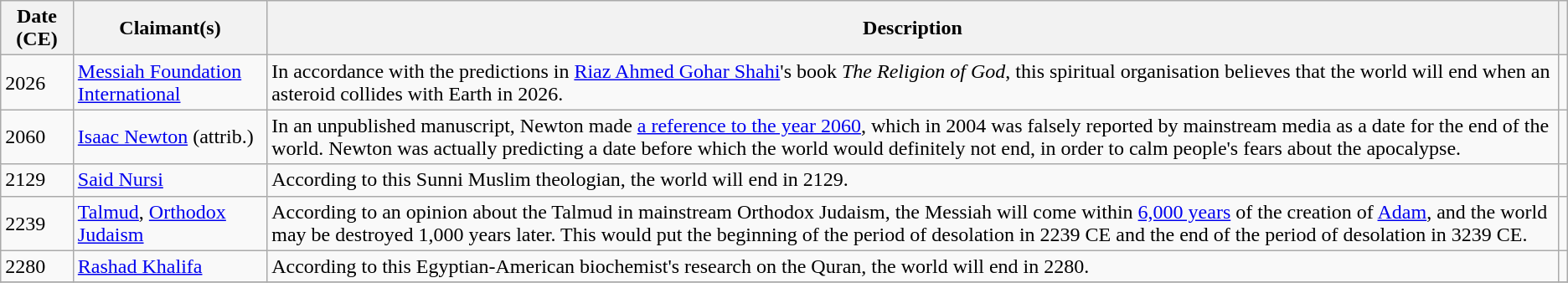<table class="wikitable">
<tr>
<th scope="col">Date (CE)</th>
<th scope="col">Claimant(s)</th>
<th scope="col">Description</th>
<th scope="col"></th>
</tr>
<tr>
<td>2026</td>
<td><a href='#'>Messiah Foundation International</a></td>
<td>In accordance with the predictions in <a href='#'>Riaz Ahmed Gohar Shahi</a>'s book <em>The Religion of God</em>, this spiritual organisation believes that the world will end when an asteroid collides with Earth in 2026.</td>
<td align=center></td>
</tr>
<tr>
<td>2060</td>
<td><a href='#'>Isaac Newton</a> (attrib.)</td>
<td>In an unpublished manuscript, Newton made <a href='#'>a reference to the year 2060</a>, which in 2004 was falsely reported by mainstream media as a date for the end of the world. Newton was actually predicting a date before which the world would definitely not end, in order to calm people's fears about the apocalypse.</td>
<td align=center><br></td>
</tr>
<tr>
<td>2129</td>
<td><a href='#'>Said Nursi</a></td>
<td>According to this Sunni Muslim theologian, the world will end in 2129.</td>
<td align=center><br></td>
</tr>
<tr>
<td>2239</td>
<td><a href='#'>Talmud</a>, <a href='#'>Orthodox Judaism</a></td>
<td>According to an opinion about the Talmud in mainstream Orthodox Judaism, the Messiah will come within <a href='#'>6,000 years</a> of the creation of <a href='#'>Adam</a>, and the world may be destroyed 1,000 years later. This would put the beginning of the period of desolation in 2239 CE and the end of the period of desolation in 3239 CE.</td>
<td align=center></td>
</tr>
<tr>
<td>2280</td>
<td><a href='#'>Rashad Khalifa</a></td>
<td>According to this Egyptian-American biochemist's research on the Quran, the world will end in 2280.</td>
<td align=center></td>
</tr>
<tr>
</tr>
</table>
